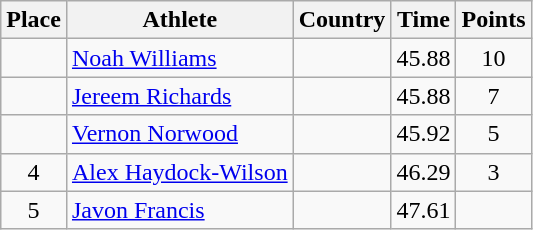<table class="wikitable">
<tr>
<th>Place</th>
<th>Athlete</th>
<th>Country</th>
<th>Time</th>
<th>Points</th>
</tr>
<tr>
<td align=center></td>
<td><a href='#'>Noah Williams</a></td>
<td></td>
<td>45.88</td>
<td align=center>10</td>
</tr>
<tr>
<td align=center></td>
<td><a href='#'>Jereem Richards</a></td>
<td></td>
<td>45.88</td>
<td align=center>7</td>
</tr>
<tr>
<td align=center></td>
<td><a href='#'>Vernon Norwood</a></td>
<td></td>
<td>45.92</td>
<td align=center>5</td>
</tr>
<tr>
<td align=center>4</td>
<td><a href='#'>Alex Haydock-Wilson</a></td>
<td></td>
<td>46.29</td>
<td align=center>3</td>
</tr>
<tr>
<td align=center>5</td>
<td><a href='#'>Javon Francis</a></td>
<td></td>
<td>47.61</td>
<td align=center></td>
</tr>
</table>
